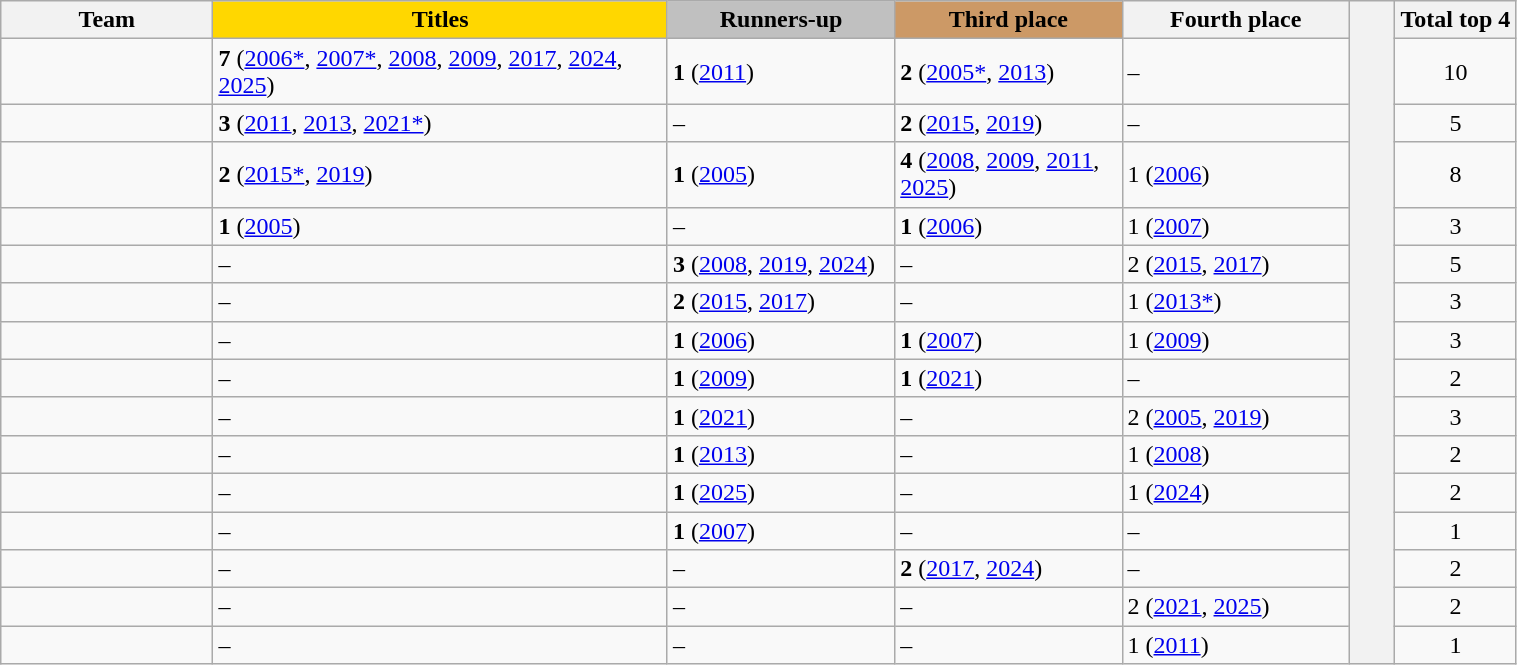<table class="wikitable nowrap" style=font-size:100% width=80%>
<tr>
<th width=14%>Team</th>
<th style="background:#FFD700;" width=30%>Titles</th>
<th style="background:#C0C0C0;" width=15%>Runners-up</th>
<th style="background:#CC9966;" width=15%>Third place</th>
<th width=15%>Fourth place</th>
<th width=0% rowspan=16></th>
<th width=8%>Total top 4</th>
</tr>
<tr>
<td></td>
<td><strong>7</strong> (<a href='#'>2006*</a>, <a href='#'>2007*</a>, <a href='#'>2008</a>, <a href='#'>2009</a>, <a href='#'>2017</a>, <a href='#'>2024</a>, <a href='#'>2025</a>)</td>
<td><strong>1</strong> (<a href='#'>2011</a>)</td>
<td><strong>2</strong> (<a href='#'>2005*</a>, <a href='#'>2013</a>)</td>
<td>–</td>
<td align=center>10</td>
</tr>
<tr>
<td></td>
<td><strong>3</strong> (<a href='#'>2011</a>, <a href='#'>2013</a>, <a href='#'>2021*</a>)</td>
<td>–</td>
<td><strong>2</strong> (<a href='#'>2015</a>, <a href='#'>2019</a>)</td>
<td>–</td>
<td align=center>5</td>
</tr>
<tr>
<td></td>
<td><strong>2</strong> (<a href='#'>2015*</a>, <a href='#'>2019</a>)</td>
<td><strong>1</strong> (<a href='#'>2005</a>)</td>
<td><strong>4</strong> (<a href='#'>2008</a>, <a href='#'>2009</a>, <a href='#'>2011</a>, <a href='#'>2025</a>)</td>
<td>1 (<a href='#'>2006</a>)</td>
<td align=center>8</td>
</tr>
<tr>
<td></td>
<td><strong>1</strong> (<a href='#'>2005</a>)</td>
<td>–</td>
<td><strong>1</strong> (<a href='#'>2006</a>)</td>
<td>1 (<a href='#'>2007</a>)</td>
<td align=center>3</td>
</tr>
<tr>
<td></td>
<td>–</td>
<td><strong>3</strong> (<a href='#'>2008</a>, <a href='#'>2019</a>, <a href='#'>2024</a>)</td>
<td>–</td>
<td>2 (<a href='#'>2015</a>, <a href='#'>2017</a>)</td>
<td align=center>5</td>
</tr>
<tr>
<td></td>
<td>–</td>
<td><strong>2</strong> (<a href='#'>2015</a>, <a href='#'>2017</a>)</td>
<td>–</td>
<td>1 (<a href='#'>2013*</a>)</td>
<td align=center>3</td>
</tr>
<tr>
<td></td>
<td>–</td>
<td><strong>1</strong> (<a href='#'>2006</a>)</td>
<td><strong>1</strong> (<a href='#'>2007</a>)</td>
<td>1 (<a href='#'>2009</a>)</td>
<td align=center>3</td>
</tr>
<tr>
<td></td>
<td>–</td>
<td><strong>1</strong> (<a href='#'>2009</a>)</td>
<td><strong>1</strong> (<a href='#'>2021</a>)</td>
<td>–</td>
<td align=center>2</td>
</tr>
<tr>
<td></td>
<td>–</td>
<td><strong>1</strong> (<a href='#'>2021</a>)</td>
<td>–</td>
<td>2 (<a href='#'>2005</a>, <a href='#'>2019</a>)</td>
<td align=center>3</td>
</tr>
<tr>
<td></td>
<td>–</td>
<td><strong>1</strong> (<a href='#'>2013</a>)</td>
<td>–</td>
<td>1 (<a href='#'>2008</a>)</td>
<td align=center>2</td>
</tr>
<tr>
<td></td>
<td>–</td>
<td><strong>1</strong> (<a href='#'>2025</a>)</td>
<td>–</td>
<td>1 (<a href='#'>2024</a>)</td>
<td align=center>2</td>
</tr>
<tr>
<td></td>
<td>–</td>
<td><strong>1</strong> (<a href='#'>2007</a>)</td>
<td>–</td>
<td>–</td>
<td align=center>1</td>
</tr>
<tr>
<td></td>
<td>–</td>
<td>–</td>
<td><strong>2</strong> (<a href='#'>2017</a>, <a href='#'>2024</a>)</td>
<td>–</td>
<td align=center>2</td>
</tr>
<tr>
<td></td>
<td>–</td>
<td>–</td>
<td>–</td>
<td>2 (<a href='#'>2021</a>, <a href='#'>2025</a>)</td>
<td align=center>2</td>
</tr>
<tr>
<td></td>
<td>–</td>
<td>–</td>
<td>–</td>
<td>1 (<a href='#'>2011</a>)</td>
<td align=center>1</td>
</tr>
</table>
